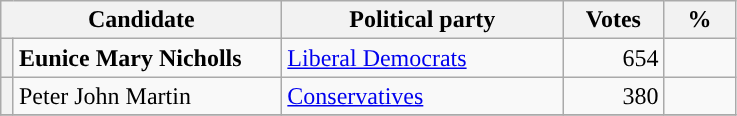<table class="wikitable">
<tr>
<th valign=top colspan="2" style="width: 180px">Candidate</th>
<th valign=top style="width: 180px">Political party</th>
<th valign=top style="width: 60px">Votes</th>
<th valign=top style="width: 40px">%</th>
</tr>
<tr>
<th style="background-color: "></th>
<td><strong>Eunice Mary Nicholls</strong></td>
<td><a href='#'>Liberal Democrats</a></td>
<td align="right">654</td>
<td align="right"></td>
</tr>
<tr>
<th style="background-color: "></th>
<td>Peter John Martin</td>
<td><a href='#'>Conservatives</a></td>
<td align="right">380</td>
<td align="right"></td>
</tr>
<tr>
</tr>
</table>
